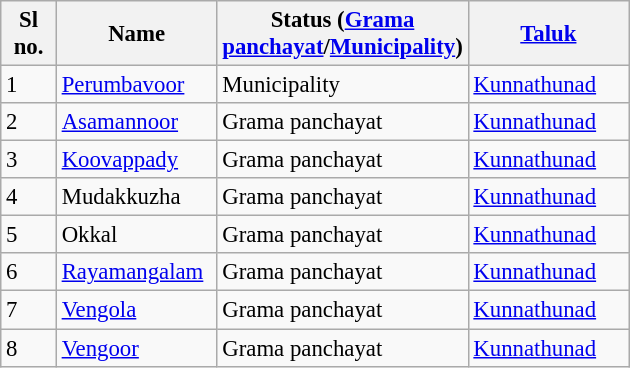<table class="wikitable sortable" style="font-size: 95%;">
<tr>
<th width="30px">Sl no.</th>
<th width="100px">Name</th>
<th width="130px">Status (<a href='#'>Grama panchayat</a>/<a href='#'>Municipality</a>)</th>
<th width="100px"><a href='#'>Taluk</a></th>
</tr>
<tr>
<td>1</td>
<td><a href='#'>Perumbavoor</a></td>
<td>Municipality</td>
<td><a href='#'>Kunnathunad</a></td>
</tr>
<tr>
<td>2</td>
<td><a href='#'>Asamannoor</a></td>
<td>Grama panchayat</td>
<td><a href='#'>Kunnathunad</a></td>
</tr>
<tr>
<td>3</td>
<td><a href='#'>Koovappady</a></td>
<td>Grama panchayat</td>
<td><a href='#'>Kunnathunad</a></td>
</tr>
<tr>
<td>4</td>
<td>Mudakkuzha</td>
<td>Grama panchayat</td>
<td><a href='#'>Kunnathunad</a></td>
</tr>
<tr>
<td>5</td>
<td>Okkal</td>
<td>Grama panchayat</td>
<td><a href='#'>Kunnathunad</a></td>
</tr>
<tr>
<td>6</td>
<td><a href='#'>Rayamangalam</a></td>
<td>Grama panchayat</td>
<td><a href='#'>Kunnathunad</a></td>
</tr>
<tr>
<td>7</td>
<td><a href='#'>Vengola</a></td>
<td>Grama panchayat</td>
<td><a href='#'>Kunnathunad</a></td>
</tr>
<tr>
<td>8</td>
<td><a href='#'>Vengoor</a></td>
<td>Grama panchayat</td>
<td><a href='#'>Kunnathunad</a></td>
</tr>
</table>
